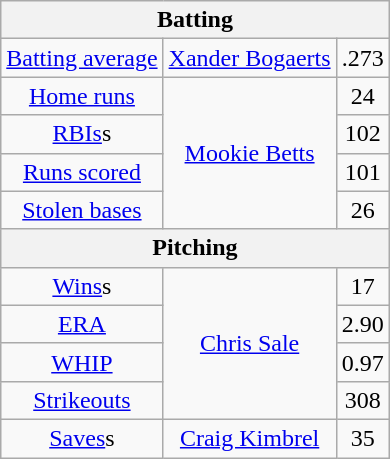<table class="wikitable" style="text-align:center; font-size: 100%;">
<tr>
<th colspan=3>Batting</th>
</tr>
<tr>
<td><a href='#'>Batting average</a></td>
<td><a href='#'>Xander Bogaerts</a></td>
<td>.273</td>
</tr>
<tr>
<td><a href='#'>Home runs</a></td>
<td rowspan=4><a href='#'>Mookie Betts</a></td>
<td>24</td>
</tr>
<tr>
<td><a href='#'>RBIs</a>s</td>
<td>102</td>
</tr>
<tr>
<td><a href='#'>Runs scored</a></td>
<td>101</td>
</tr>
<tr>
<td><a href='#'>Stolen bases</a></td>
<td>26</td>
</tr>
<tr>
<th colspan=3>Pitching</th>
</tr>
<tr>
<td><a href='#'>Wins</a>s</td>
<td rowspan=4><a href='#'>Chris Sale</a></td>
<td>17</td>
</tr>
<tr>
<td><a href='#'>ERA</a></td>
<td>2.90</td>
</tr>
<tr>
<td><a href='#'>WHIP</a></td>
<td>0.97</td>
</tr>
<tr>
<td><a href='#'>Strikeouts</a></td>
<td>308</td>
</tr>
<tr>
<td><a href='#'>Saves</a>s</td>
<td><a href='#'>Craig Kimbrel</a></td>
<td>35</td>
</tr>
</table>
